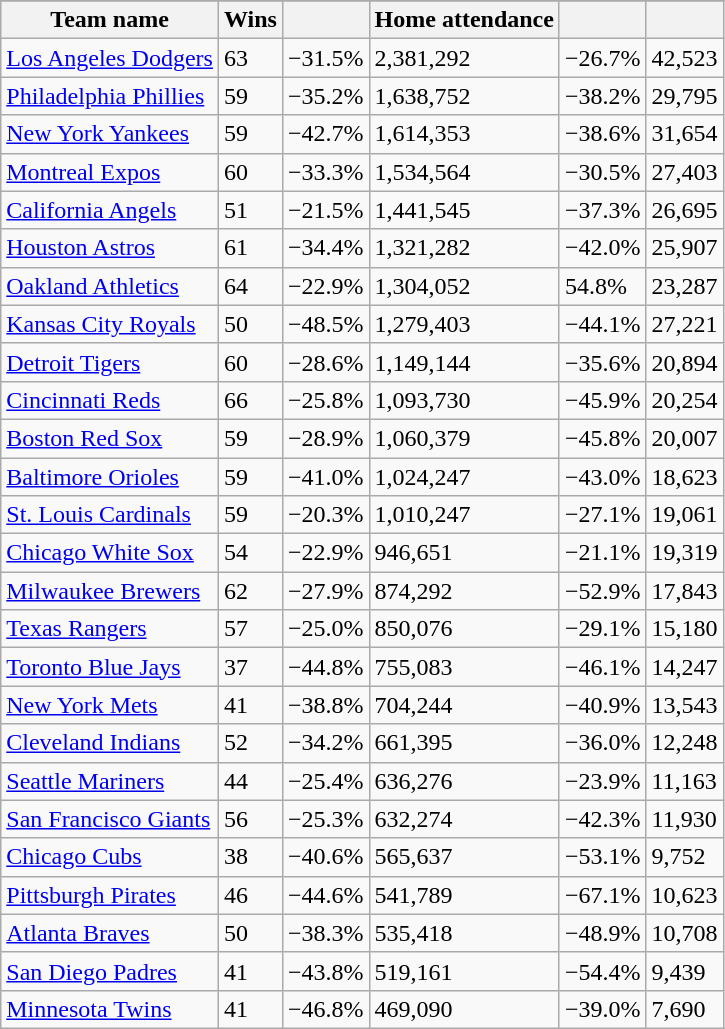<table class="wikitable sortable">
<tr style="text-align:center; font-size:larger;">
</tr>
<tr>
<th>Team name</th>
<th>Wins</th>
<th></th>
<th>Home attendance</th>
<th></th>
<th></th>
</tr>
<tr>
<td><a href='#'>Los Angeles Dodgers</a></td>
<td>63</td>
<td>−31.5%</td>
<td>2,381,292</td>
<td>−26.7%</td>
<td>42,523</td>
</tr>
<tr>
<td><a href='#'>Philadelphia Phillies</a></td>
<td>59</td>
<td>−35.2%</td>
<td>1,638,752</td>
<td>−38.2%</td>
<td>29,795</td>
</tr>
<tr>
<td><a href='#'>New York Yankees</a></td>
<td>59</td>
<td>−42.7%</td>
<td>1,614,353</td>
<td>−38.6%</td>
<td>31,654</td>
</tr>
<tr>
<td><a href='#'>Montreal Expos</a></td>
<td>60</td>
<td>−33.3%</td>
<td>1,534,564</td>
<td>−30.5%</td>
<td>27,403</td>
</tr>
<tr>
<td><a href='#'>California Angels</a></td>
<td>51</td>
<td>−21.5%</td>
<td>1,441,545</td>
<td>−37.3%</td>
<td>26,695</td>
</tr>
<tr>
<td><a href='#'>Houston Astros</a></td>
<td>61</td>
<td>−34.4%</td>
<td>1,321,282</td>
<td>−42.0%</td>
<td>25,907</td>
</tr>
<tr>
<td><a href='#'>Oakland Athletics</a></td>
<td>64</td>
<td>−22.9%</td>
<td>1,304,052</td>
<td>54.8%</td>
<td>23,287</td>
</tr>
<tr>
<td><a href='#'>Kansas City Royals</a></td>
<td>50</td>
<td>−48.5%</td>
<td>1,279,403</td>
<td>−44.1%</td>
<td>27,221</td>
</tr>
<tr>
<td><a href='#'>Detroit Tigers</a></td>
<td>60</td>
<td>−28.6%</td>
<td>1,149,144</td>
<td>−35.6%</td>
<td>20,894</td>
</tr>
<tr>
<td><a href='#'>Cincinnati Reds</a></td>
<td>66</td>
<td>−25.8%</td>
<td>1,093,730</td>
<td>−45.9%</td>
<td>20,254</td>
</tr>
<tr>
<td><a href='#'>Boston Red Sox</a></td>
<td>59</td>
<td>−28.9%</td>
<td>1,060,379</td>
<td>−45.8%</td>
<td>20,007</td>
</tr>
<tr>
<td><a href='#'>Baltimore Orioles</a></td>
<td>59</td>
<td>−41.0%</td>
<td>1,024,247</td>
<td>−43.0%</td>
<td>18,623</td>
</tr>
<tr>
<td><a href='#'>St. Louis Cardinals</a></td>
<td>59</td>
<td>−20.3%</td>
<td>1,010,247</td>
<td>−27.1%</td>
<td>19,061</td>
</tr>
<tr>
<td><a href='#'>Chicago White Sox</a></td>
<td>54</td>
<td>−22.9%</td>
<td>946,651</td>
<td>−21.1%</td>
<td>19,319</td>
</tr>
<tr>
<td><a href='#'>Milwaukee Brewers</a></td>
<td>62</td>
<td>−27.9%</td>
<td>874,292</td>
<td>−52.9%</td>
<td>17,843</td>
</tr>
<tr>
<td><a href='#'>Texas Rangers</a></td>
<td>57</td>
<td>−25.0%</td>
<td>850,076</td>
<td>−29.1%</td>
<td>15,180</td>
</tr>
<tr>
<td><a href='#'>Toronto Blue Jays</a></td>
<td>37</td>
<td>−44.8%</td>
<td>755,083</td>
<td>−46.1%</td>
<td>14,247</td>
</tr>
<tr>
<td><a href='#'>New York Mets</a></td>
<td>41</td>
<td>−38.8%</td>
<td>704,244</td>
<td>−40.9%</td>
<td>13,543</td>
</tr>
<tr>
<td><a href='#'>Cleveland Indians</a></td>
<td>52</td>
<td>−34.2%</td>
<td>661,395</td>
<td>−36.0%</td>
<td>12,248</td>
</tr>
<tr>
<td><a href='#'>Seattle Mariners</a></td>
<td>44</td>
<td>−25.4%</td>
<td>636,276</td>
<td>−23.9%</td>
<td>11,163</td>
</tr>
<tr>
<td><a href='#'>San Francisco Giants</a></td>
<td>56</td>
<td>−25.3%</td>
<td>632,274</td>
<td>−42.3%</td>
<td>11,930</td>
</tr>
<tr>
<td><a href='#'>Chicago Cubs</a></td>
<td>38</td>
<td>−40.6%</td>
<td>565,637</td>
<td>−53.1%</td>
<td>9,752</td>
</tr>
<tr>
<td><a href='#'>Pittsburgh Pirates</a></td>
<td>46</td>
<td>−44.6%</td>
<td>541,789</td>
<td>−67.1%</td>
<td>10,623</td>
</tr>
<tr>
<td><a href='#'>Atlanta Braves</a></td>
<td>50</td>
<td>−38.3%</td>
<td>535,418</td>
<td>−48.9%</td>
<td>10,708</td>
</tr>
<tr>
<td><a href='#'>San Diego Padres</a></td>
<td>41</td>
<td>−43.8%</td>
<td>519,161</td>
<td>−54.4%</td>
<td>9,439</td>
</tr>
<tr>
<td><a href='#'>Minnesota Twins</a></td>
<td>41</td>
<td>−46.8%</td>
<td>469,090</td>
<td>−39.0%</td>
<td>7,690</td>
</tr>
</table>
